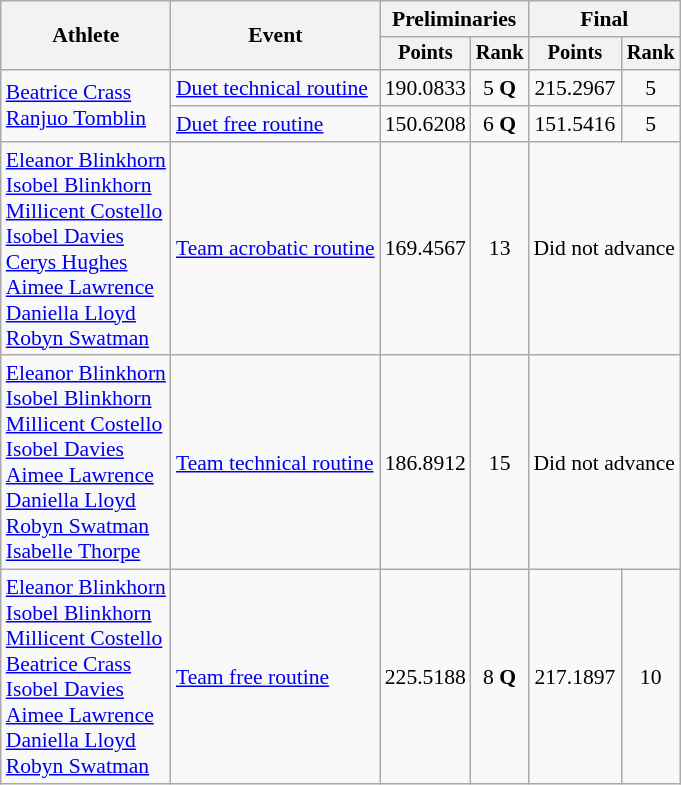<table class="wikitable" style="text-align:center; font-size:90%;">
<tr>
<th rowspan="2">Athlete</th>
<th rowspan="2">Event</th>
<th colspan="2">Preliminaries</th>
<th colspan="2">Final</th>
</tr>
<tr style="font-size:95%">
<th>Points</th>
<th>Rank</th>
<th>Points</th>
<th>Rank</th>
</tr>
<tr>
<td align=left rowspan=2><a href='#'>Beatrice Crass</a><br> <a href='#'>Ranjuo Tomblin</a></td>
<td align=left><a href='#'>Duet technical routine</a></td>
<td>190.0833</td>
<td>5 <strong>Q</strong></td>
<td>215.2967</td>
<td>5</td>
</tr>
<tr>
<td align=left><a href='#'>Duet free routine</a></td>
<td>150.6208</td>
<td>6 <strong>Q</strong></td>
<td>151.5416</td>
<td>5</td>
</tr>
<tr>
<td align=left><a href='#'>Eleanor Blinkhorn</a><br> <a href='#'>Isobel Blinkhorn</a><br> <a href='#'>Millicent Costello</a><br> <a href='#'>Isobel Davies</a><br> <a href='#'>Cerys Hughes</a> <br> <a href='#'>Aimee Lawrence</a><br> <a href='#'>Daniella Lloyd</a><br> <a href='#'>Robyn Swatman</a></td>
<td align=left><a href='#'>Team acrobatic routine</a></td>
<td>169.4567</td>
<td>13</td>
<td colspan=2>Did not advance</td>
</tr>
<tr>
<td align=left><a href='#'>Eleanor Blinkhorn</a><br> <a href='#'>Isobel Blinkhorn</a><br> <a href='#'>Millicent Costello</a><br> <a href='#'>Isobel Davies</a><br> <a href='#'>Aimee Lawrence</a><br> <a href='#'>Daniella Lloyd</a><br> <a href='#'>Robyn Swatman</a><br> <a href='#'>Isabelle Thorpe</a></td>
<td align=left><a href='#'>Team technical routine</a></td>
<td>186.8912</td>
<td>15</td>
<td colspan=2>Did not advance</td>
</tr>
<tr>
<td align=left><a href='#'>Eleanor Blinkhorn</a><br> <a href='#'>Isobel Blinkhorn</a><br> <a href='#'>Millicent Costello</a><br> <a href='#'>Beatrice Crass</a><br> <a href='#'>Isobel Davies</a><br> <a href='#'>Aimee Lawrence</a><br> <a href='#'>Daniella Lloyd</a><br> <a href='#'>Robyn Swatman</a></td>
<td align=left><a href='#'>Team free routine</a></td>
<td>225.5188</td>
<td>8 <strong>Q</strong></td>
<td>217.1897</td>
<td>10</td>
</tr>
</table>
